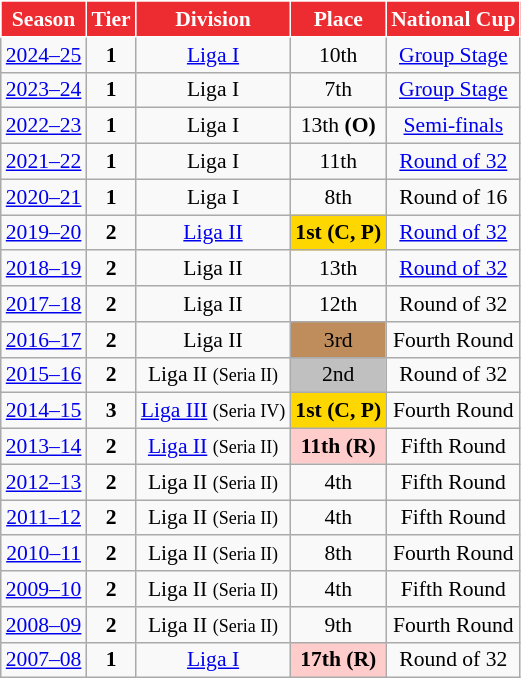<table class="wikitable" style="text-align:center; font-size:90%">
<tr>
<th style="background:#ed2c31;color:#fefefe;border:1px solid #fefefe;">Season</th>
<th style="background:#ed2c31;color:#fefefe;border:1px solid #fefefe;">Tier</th>
<th style="background:#ed2c31;color:#fefefe;border:1px solid #fefefe;">Division</th>
<th style="background:#ed2c31;color:#fefefe;border:1px solid #fefefe;">Place</th>
<th style="background:#ed2c31;color:#fefefe;border:1px solid #fefefe;">National Cup</th>
</tr>
<tr>
<td><a href='#'>2024–25</a></td>
<td><strong>1</strong></td>
<td><a href='#'>Liga I</a></td>
<td>10th</td>
<td><a href='#'>Group Stage</a></td>
</tr>
<tr>
<td><a href='#'>2023–24</a></td>
<td><strong>1</strong></td>
<td>Liga I</td>
<td>7th</td>
<td><a href='#'>Group Stage</a></td>
</tr>
<tr>
<td><a href='#'>2022–23</a></td>
<td><strong>1</strong></td>
<td>Liga I</td>
<td>13th <strong>(O)</strong></td>
<td><a href='#'>Semi-finals</a></td>
</tr>
<tr>
<td><a href='#'>2021–22</a></td>
<td><strong>1</strong></td>
<td>Liga I</td>
<td>11th</td>
<td><a href='#'>Round of 32</a></td>
</tr>
<tr>
<td><a href='#'>2020–21</a></td>
<td><strong>1</strong></td>
<td>Liga I</td>
<td>8th</td>
<td>Round of 16</td>
</tr>
<tr>
<td><a href='#'>2019–20</a></td>
<td><strong>2</strong></td>
<td><a href='#'>Liga II</a></td>
<td align=center bgcolor=gold><strong>1st (C, P)</strong></td>
<td><a href='#'>Round of 32</a></td>
</tr>
<tr>
<td><a href='#'>2018–19</a></td>
<td><strong>2</strong></td>
<td>Liga II</td>
<td>13th</td>
<td><a href='#'>Round of 32</a></td>
</tr>
<tr>
<td><a href='#'>2017–18</a></td>
<td><strong>2</strong></td>
<td>Liga II</td>
<td>12th</td>
<td>Round of 32</td>
</tr>
<tr>
<td><a href='#'>2016–17</a></td>
<td><strong>2</strong></td>
<td>Liga II</td>
<td align=center bgcolor=#BF8D5B>3rd</td>
<td>Fourth Round</td>
</tr>
<tr>
<td><a href='#'>2015–16</a></td>
<td><strong>2</strong></td>
<td>Liga II <small>(Seria II)</small></td>
<td align=center bgcolor=silver>2nd</td>
<td>Round of 32</td>
</tr>
<tr>
<td><a href='#'>2014–15</a></td>
<td><strong>3</strong></td>
<td><a href='#'>Liga III</a> <small>(Seria IV)</small></td>
<td align=center bgcolor=gold><strong>1st</strong> <strong>(C, P)</strong></td>
<td>Fourth Round</td>
</tr>
<tr>
<td><a href='#'>2013–14</a></td>
<td><strong>2</strong></td>
<td><a href='#'>Liga II</a> <small>(Seria II)</small></td>
<td align=center bgcolor=#FFCCCC><strong>11th</strong> <strong>(R)</strong></td>
<td>Fifth Round</td>
</tr>
<tr>
<td><a href='#'>2012–13</a></td>
<td><strong>2</strong></td>
<td>Liga II <small>(Seria II)</small></td>
<td>4th</td>
<td>Fifth Round</td>
</tr>
<tr>
<td><a href='#'>2011–12</a></td>
<td><strong>2</strong></td>
<td>Liga II <small>(Seria II)</small></td>
<td>4th</td>
<td>Fifth Round</td>
</tr>
<tr>
<td><a href='#'>2010–11</a></td>
<td><strong>2</strong></td>
<td>Liga II <small>(Seria II)</small></td>
<td>8th</td>
<td>Fourth Round</td>
</tr>
<tr>
<td><a href='#'>2009–10</a></td>
<td><strong>2</strong></td>
<td>Liga II <small>(Seria II)</small></td>
<td>4th</td>
<td>Fifth Round</td>
</tr>
<tr>
<td><a href='#'>2008–09</a></td>
<td><strong>2</strong></td>
<td>Liga II <small>(Seria II)</small></td>
<td>9th</td>
<td>Fourth Round</td>
</tr>
<tr>
<td><a href='#'>2007–08</a></td>
<td><strong>1</strong></td>
<td><a href='#'>Liga I</a></td>
<td align=center bgcolor=#FFCCCC><strong>17th</strong> <strong>(R)</strong></td>
<td>Round of 32</td>
</tr>
</table>
